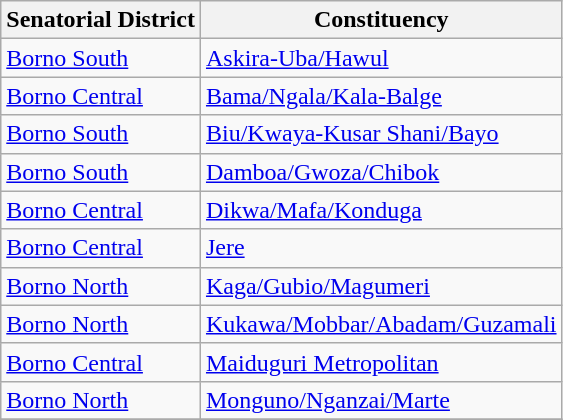<table class="wikitable sortable">
<tr>
<th>Senatorial District</th>
<th>Constituency</th>
</tr>
<tr>
<td><a href='#'>Borno South</a></td>
<td><a href='#'>Askira-Uba/Hawul</a></td>
</tr>
<tr>
<td><a href='#'>Borno Central</a></td>
<td><a href='#'>Bama/Ngala/Kala-Balge</a></td>
</tr>
<tr>
<td><a href='#'>Borno South</a></td>
<td><a href='#'>Biu/Kwaya-Kusar Shani/Bayo</a></td>
</tr>
<tr>
<td><a href='#'>Borno South</a></td>
<td><a href='#'>Damboa/Gwoza/Chibok</a></td>
</tr>
<tr>
<td><a href='#'>Borno Central</a></td>
<td><a href='#'>Dikwa/Mafa/Konduga</a></td>
</tr>
<tr>
<td><a href='#'>Borno Central</a></td>
<td><a href='#'>Jere</a></td>
</tr>
<tr>
<td><a href='#'>Borno North</a></td>
<td><a href='#'>Kaga/Gubio/Magumeri</a></td>
</tr>
<tr>
<td><a href='#'>Borno North</a></td>
<td><a href='#'>Kukawa/Mobbar/Abadam/Guzamali</a></td>
</tr>
<tr>
<td><a href='#'>Borno Central</a></td>
<td><a href='#'>Maiduguri Metropolitan</a></td>
</tr>
<tr>
<td><a href='#'>Borno North</a></td>
<td><a href='#'>Monguno/Nganzai/Marte</a></td>
</tr>
<tr>
</tr>
</table>
